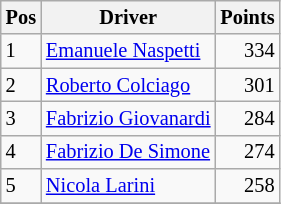<table class="wikitable" style="font-size: 85%;">
<tr>
<th>Pos</th>
<th>Driver</th>
<th>Points</th>
</tr>
<tr>
<td>1</td>
<td> <a href='#'>Emanuele Naspetti</a></td>
<td align="right">334</td>
</tr>
<tr>
<td>2</td>
<td> <a href='#'>Roberto Colciago</a></td>
<td align="right">301</td>
</tr>
<tr>
<td>3</td>
<td> <a href='#'>Fabrizio Giovanardi</a></td>
<td align="right">284</td>
</tr>
<tr>
<td>4</td>
<td> <a href='#'>Fabrizio De Simone</a></td>
<td align="right">274</td>
</tr>
<tr>
<td>5</td>
<td> <a href='#'>Nicola Larini</a></td>
<td align="right">258</td>
</tr>
<tr>
</tr>
</table>
